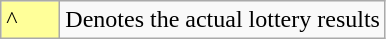<table class="wikitable">
<tr>
<td style="background:#ff9; border:1px solid #aaa; width:2em;">^</td>
<td>Denotes the actual lottery results</td>
</tr>
</table>
